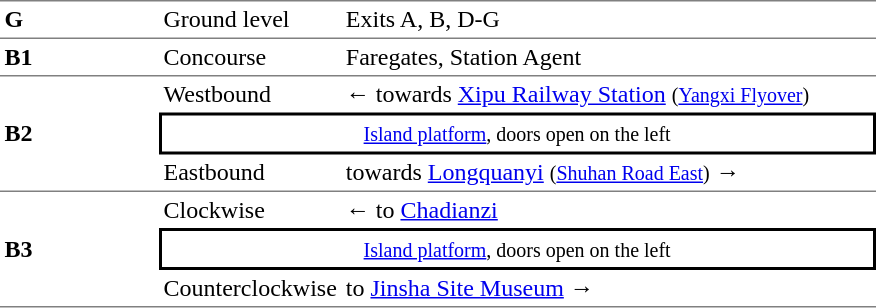<table cellspacing=0 cellpadding=3>
<tr>
<td style="border-top:solid 1px gray;border-bottom:solid 1px gray;" width=100><strong>G</strong></td>
<td style="border-top:solid 1px gray;border-bottom:solid 1px gray;" width=100>Ground level</td>
<td style="border-top:solid 1px gray;border-bottom:solid 1px gray;" width=350>Exits A, B, D-G</td>
</tr>
<tr>
<td style="border-bottom:solid 1px gray;"><strong>B1</strong></td>
<td style="border-bottom:solid 1px gray;">Concourse</td>
<td style="border-bottom:solid 1px gray;">Faregates, Station Agent</td>
</tr>
<tr>
<td style="border-bottom:solid 1px gray;" rowspan=3><strong>B2</strong></td>
<td>Westbound</td>
<td>←  towards <a href='#'>Xipu Railway Station</a> <small>(<a href='#'>Yangxi Flyover</a>)</small></td>
</tr>
<tr>
<td style="border-right:solid 2px black;border-left:solid 2px black;border-top:solid 2px black;border-bottom:solid 2px black;text-align:center;" colspan=2><small><a href='#'>Island platform</a>, doors open on the left</small></td>
</tr>
<tr>
<td style="border-bottom:solid 1px gray;">Eastbound</td>
<td style="border-bottom:solid 1px gray;">  towards <a href='#'>Longquanyi</a> <small>(<a href='#'>Shuhan Road East</a>)</small> →</td>
</tr>
<tr>
<td style="border-bottom:solid 1px gray;" rowspan=3><strong>B3</strong></td>
<td>Clockwise</td>
<td>←  to <a href='#'>Chadianzi</a></td>
</tr>
<tr>
<td style="border-right:solid 2px black;border-left:solid 2px black;border-top:solid 2px black;border-bottom:solid 2px black;text-align:center;" colspan=2><small><a href='#'>Island platform</a>, doors open on the left</small></td>
</tr>
<tr>
<td style="border-bottom:solid 1px gray;">Counterclockwise</td>
<td style="border-bottom:solid 1px gray;">  to <a href='#'>Jinsha Site Museum</a> →</td>
</tr>
</table>
